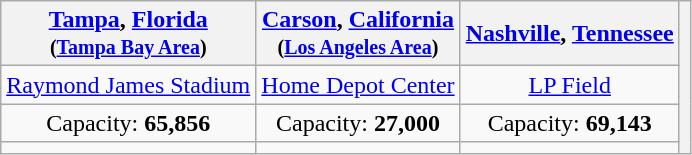<table class=wikitable style="text-align:center"">
<tr>
<th><a href='#'>Tampa</a>, <a href='#'>Florida</a><br><small>(<a href='#'>Tampa Bay Area</a>)</small></th>
<th><a href='#'>Carson</a>, <a href='#'>California</a><br><small>(<a href='#'>Los Angeles Area</a>)</small></th>
<th><a href='#'>Nashville</a>, <a href='#'>Tennessee</a></th>
<th colspan="1" rowspan="4"></th>
</tr>
<tr>
<td><a href='#'>Raymond James Stadium</a></td>
<td><a href='#'>Home Depot Center</a></td>
<td><a href='#'>LP Field</a></td>
</tr>
<tr>
<td>Capacity: <strong>65,856</strong></td>
<td>Capacity: <strong>27,000</strong></td>
<td>Capacity: <strong>69,143</strong></td>
</tr>
<tr>
<td></td>
<td></td>
<td></td>
</tr>
</table>
